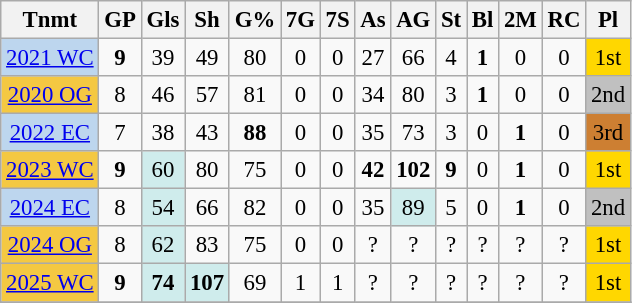<table class="wikitable sortable" style="font-size:95%; text-align:center;">
<tr>
<th>Tnmt</th>
<th>GP</th>
<th>Gls</th>
<th>Sh</th>
<th>G%</th>
<th>7G</th>
<th>7S</th>
<th>As</th>
<th>AG</th>
<th>St</th>
<th>Bl</th>
<th>2M</th>
<th>RC</th>
<th>Pl</th>
</tr>
<tr>
<td style="background:#bdd6ee;"><a href='#'>2021 WC</a></td>
<td><strong>9</strong></td>
<td>39</td>
<td>49</td>
<td>80</td>
<td>0</td>
<td>0</td>
<td>27</td>
<td>66</td>
<td>4</td>
<td><strong>1</strong></td>
<td>0</td>
<td>0</td>
<td style="background:#ffd700;">1st</td>
</tr>
<tr>
<td style="background:#F4C842;"><a href='#'>2020 OG</a></td>
<td>8</td>
<td>46</td>
<td>57</td>
<td>81</td>
<td>0</td>
<td>0</td>
<td>34</td>
<td>80</td>
<td>3</td>
<td><strong>1</strong></td>
<td>0</td>
<td>0</td>
<td style="background:#c0c0c0;">2nd</td>
</tr>
<tr>
<td style="background:#bdd6ee;"><a href='#'>2022 EC</a></td>
<td>7</td>
<td>38</td>
<td>43</td>
<td><strong>88</strong></td>
<td>0</td>
<td>0</td>
<td>35</td>
<td>73</td>
<td>3</td>
<td>0</td>
<td><strong>1</strong></td>
<td>0</td>
<td style="background:#cd7f32;">3rd</td>
</tr>
<tr>
<td style="background:#F4C842;"><a href='#'>2023 WC</a></td>
<td><strong>9</strong></td>
<td style="background:#cfecec;">60</td>
<td>80</td>
<td>75</td>
<td>0</td>
<td>0</td>
<td><strong>42</strong></td>
<td><strong>102</strong></td>
<td><strong>9</strong></td>
<td>0</td>
<td><strong>1</strong></td>
<td>0</td>
<td style="background:#ffd700;">1st</td>
</tr>
<tr>
<td style="background:#bdd6ee;"><a href='#'>2024 EC</a></td>
<td>8</td>
<td style="background:#cfecec;">54</td>
<td>66</td>
<td>82</td>
<td>0</td>
<td>0</td>
<td>35</td>
<td style="background:#cfecec;">89</td>
<td>5</td>
<td>0</td>
<td><strong>1</strong></td>
<td>0</td>
<td style="background:#c0c0c0;">2nd</td>
</tr>
<tr>
<td style="background:#F4C842;"><a href='#'>2024 OG</a></td>
<td>8</td>
<td style="background:#cfecec;">62</td>
<td>83</td>
<td>75</td>
<td>0</td>
<td>0</td>
<td>?</td>
<td>?</td>
<td>?</td>
<td>?</td>
<td>?</td>
<td>?</td>
<td style="background:#ffd700;">1st</td>
</tr>
<tr>
<td style="background:#F4C842;"><a href='#'>2025 WC</a></td>
<td><strong>9</strong></td>
<td style="background:#cfecec;"><strong>74</strong></td>
<td style="background:#cfecec;"><strong>107</strong></td>
<td>69</td>
<td>1</td>
<td>1</td>
<td>?</td>
<td>?</td>
<td>?</td>
<td>?</td>
<td>?</td>
<td>?</td>
<td style="background:#ffd700;">1st</td>
</tr>
<tr>
</tr>
</table>
